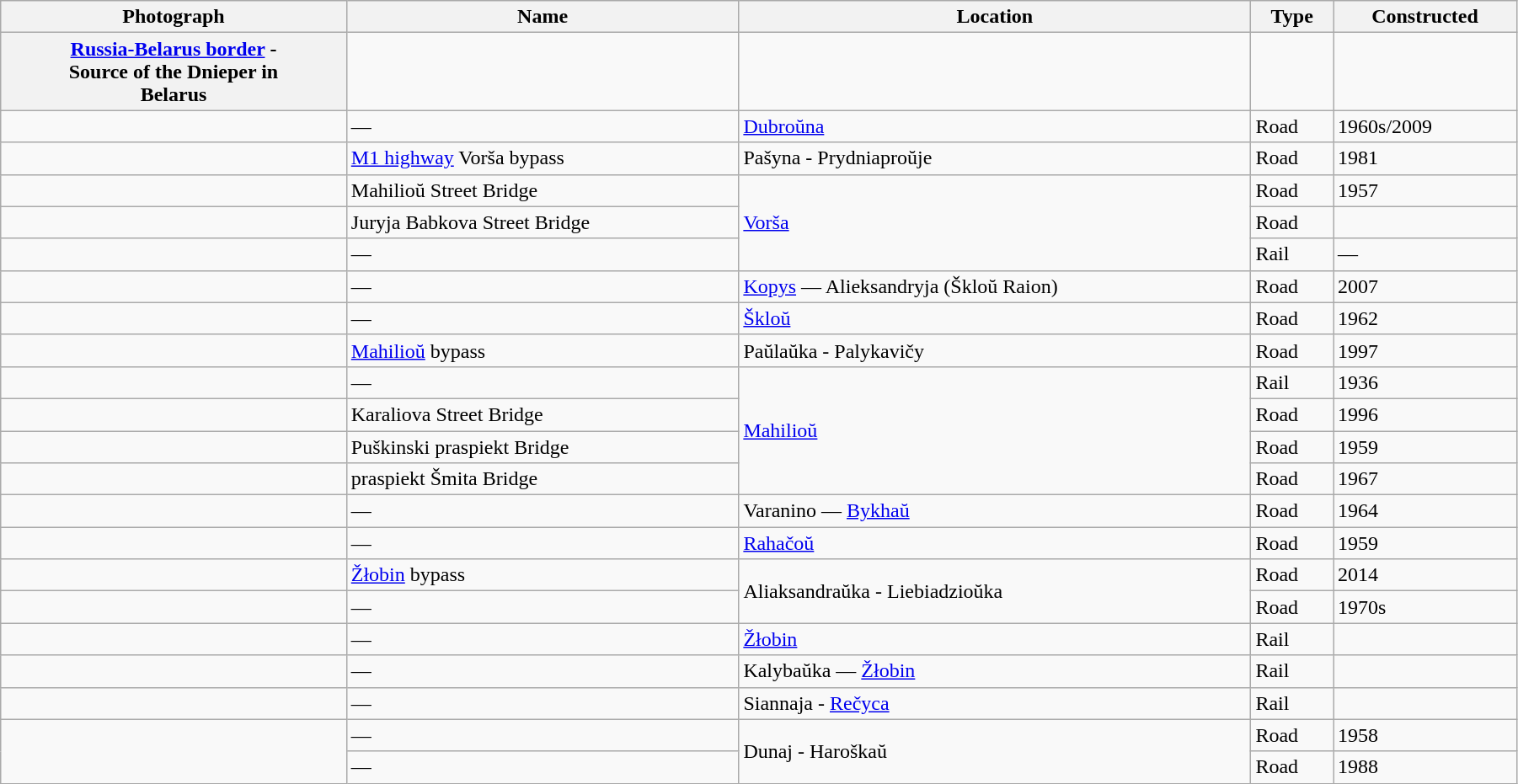<table class="sortable wikitable" width="95%">
<tr>
<th>Photograph</th>
<th>Name</th>
<th>Location</th>
<th>Type</th>
<th>Constructed</th>
</tr>
<tr>
<th><a href='#'>Russia-Belarus border</a> -<br>Source of the Dnieper in <br>Belarus</th>
<td></td>
<td></td>
<td></td>
<td></td>
</tr>
<tr>
<td></td>
<td>—</td>
<td><a href='#'>Dubroŭna</a></td>
<td>Road</td>
<td>1960s/2009</td>
</tr>
<tr>
<td></td>
<td><a href='#'>M1 highway</a> Vorša bypass</td>
<td>Pašyna - Prydniaproŭje</td>
<td>Road</td>
<td>1981</td>
</tr>
<tr>
<td></td>
<td>Mahilioŭ Street Bridge</td>
<td rowspan="3"><a href='#'>Vorša</a></td>
<td>Road</td>
<td>1957</td>
</tr>
<tr>
<td></td>
<td>Juryja Babkova Street Bridge</td>
<td>Road</td>
<td></td>
</tr>
<tr>
<td></td>
<td>—</td>
<td>Rail</td>
<td>—</td>
</tr>
<tr>
<td></td>
<td>—</td>
<td><a href='#'>Kopys</a> — Alieksandryja (Škloŭ Raion)</td>
<td>Road</td>
<td>2007</td>
</tr>
<tr>
<td></td>
<td>—</td>
<td><a href='#'>Škloŭ</a></td>
<td>Road</td>
<td>1962</td>
</tr>
<tr>
<td></td>
<td><a href='#'>Mahilioŭ</a> bypass</td>
<td>Paŭlaŭka - Palykavičy</td>
<td>Road</td>
<td>1997</td>
</tr>
<tr>
<td></td>
<td>—</td>
<td rowspan="4"><a href='#'>Mahilioŭ</a></td>
<td>Rail</td>
<td>1936</td>
</tr>
<tr>
<td></td>
<td>Karaliova Street Bridge</td>
<td>Road</td>
<td>1996</td>
</tr>
<tr>
<td></td>
<td>Puškinski praspiekt Bridge</td>
<td>Road</td>
<td>1959</td>
</tr>
<tr>
<td></td>
<td>praspiekt Šmita Bridge</td>
<td>Road</td>
<td>1967</td>
</tr>
<tr>
<td></td>
<td>—</td>
<td>Varanino — <a href='#'>Bykhaŭ</a></td>
<td>Road</td>
<td>1964</td>
</tr>
<tr>
<td></td>
<td>—</td>
<td><a href='#'>Rahačoŭ</a></td>
<td>Road</td>
<td>1959</td>
</tr>
<tr>
<td></td>
<td><a href='#'>Žłobin</a> bypass</td>
<td rowspan="2">Aliaksandraŭka - Liebiadzioŭka</td>
<td>Road</td>
<td>2014</td>
</tr>
<tr>
<td></td>
<td>—</td>
<td>Road</td>
<td>1970s</td>
</tr>
<tr>
<td></td>
<td>—</td>
<td><a href='#'>Žłobin</a></td>
<td>Rail</td>
<td></td>
</tr>
<tr>
<td></td>
<td>—</td>
<td>Kalybaŭka — <a href='#'>Žłobin</a></td>
<td>Rail</td>
<td></td>
</tr>
<tr>
<td></td>
<td>—</td>
<td>Siannaja - <a href='#'>Rečyca</a></td>
<td>Rail</td>
<td></td>
</tr>
<tr>
<td rowspan="2"></td>
<td>—</td>
<td rowspan="2">Dunaj - Haroškaŭ</td>
<td>Road</td>
<td>1958</td>
</tr>
<tr>
<td>—</td>
<td>Road</td>
<td>1988</td>
</tr>
</table>
